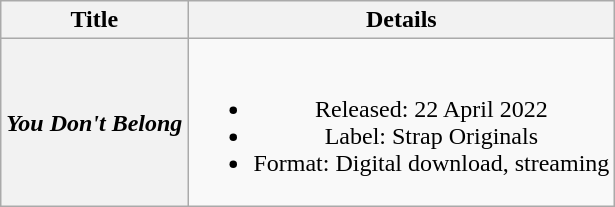<table class="wikitable plainrowheaders" style="text-align:center">
<tr>
<th scope="col">Title</th>
<th scope="col">Details</th>
</tr>
<tr>
<th scope="row"><em>You Don't Belong</em></th>
<td><br><ul><li>Released: 22 April 2022</li><li>Label: Strap Originals</li><li>Format: Digital download, streaming</li></ul></td>
</tr>
</table>
